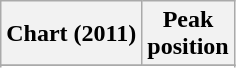<table class="wikitable sortable">
<tr>
<th align="left">Chart (2011)</th>
<th align="left">Peak<br>position</th>
</tr>
<tr>
</tr>
<tr>
</tr>
<tr>
</tr>
<tr>
</tr>
</table>
